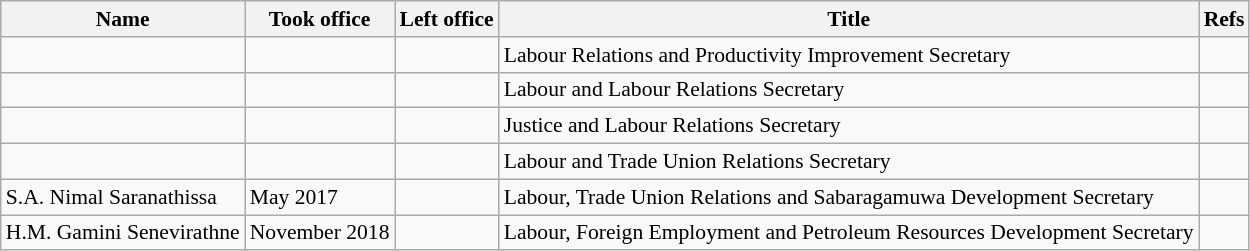<table class="wikitable plainrowheaders sortable" style="font-size:90%; text-align:left;">
<tr>
<th scope=col>Name</th>
<th scope=col>Took office</th>
<th scope=col>Left office</th>
<th scope=col>Title</th>
<th scope=col class=unsortable>Refs</th>
</tr>
<tr>
<td></td>
<td align=center></td>
<td align=center></td>
<td>Labour Relations and Productivity Improvement Secretary</td>
<td align=center></td>
</tr>
<tr>
<td></td>
<td align=center></td>
<td align=center></td>
<td>Labour and Labour Relations Secretary</td>
<td align=center></td>
</tr>
<tr>
<td></td>
<td align=center></td>
<td align=center></td>
<td>Justice and Labour Relations Secretary</td>
<td align=center></td>
</tr>
<tr>
<td></td>
<td align=center></td>
<td align=center></td>
<td>Labour and Trade Union Relations Secretary</td>
<td align=center></td>
</tr>
<tr>
<td>S.A. Nimal Saranathissa</td>
<td>May 2017</td>
<td></td>
<td>Labour, Trade Union Relations and Sabaragamuwa Development Secretary</td>
<td></td>
</tr>
<tr>
<td>H.M. Gamini Senevirathne</td>
<td>November 2018</td>
<td></td>
<td>Labour, Foreign Employment and Petroleum Resources Development Secretary</td>
<td></td>
</tr>
</table>
